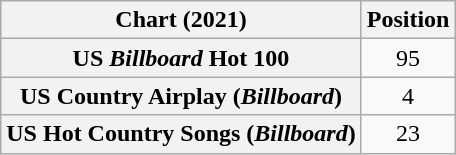<table class="wikitable sortable plainrowheaders" style="text-align:center">
<tr>
<th>Chart (2021)</th>
<th>Position</th>
</tr>
<tr>
<th scope="row">US <em>Billboard</em> Hot 100</th>
<td>95</td>
</tr>
<tr>
<th scope="row">US Country Airplay (<em>Billboard</em>)</th>
<td>4</td>
</tr>
<tr>
<th scope="row">US Hot Country Songs (<em>Billboard</em>)</th>
<td>23</td>
</tr>
</table>
